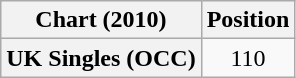<table class="wikitable plainrowheaders" style="text-align:center">
<tr>
<th>Chart (2010)</th>
<th>Position</th>
</tr>
<tr>
<th scope="row">UK Singles (OCC)</th>
<td>110</td>
</tr>
</table>
